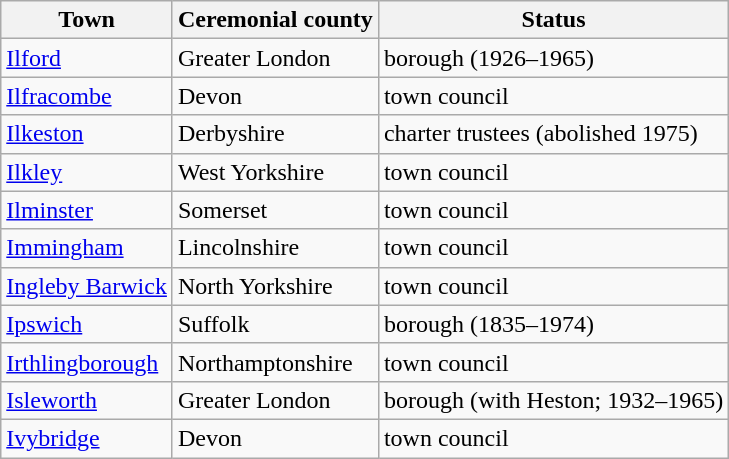<table class="wikitable sortable">
<tr>
<th>Town</th>
<th>Ceremonial county</th>
<th>Status</th>
</tr>
<tr>
<td><a href='#'>Ilford</a></td>
<td>Greater London</td>
<td>borough (1926–1965)</td>
</tr>
<tr>
<td><a href='#'>Ilfracombe</a></td>
<td>Devon</td>
<td>town council</td>
</tr>
<tr>
<td><a href='#'>Ilkeston</a></td>
<td>Derbyshire</td>
<td>charter trustees (abolished 1975)</td>
</tr>
<tr>
<td><a href='#'>Ilkley</a></td>
<td>West Yorkshire</td>
<td>town council</td>
</tr>
<tr>
<td><a href='#'>Ilminster</a></td>
<td>Somerset</td>
<td>town council</td>
</tr>
<tr>
<td><a href='#'>Immingham</a></td>
<td>Lincolnshire</td>
<td>town council</td>
</tr>
<tr>
<td><a href='#'>Ingleby Barwick</a></td>
<td>North Yorkshire</td>
<td>town council</td>
</tr>
<tr>
<td><a href='#'>Ipswich</a></td>
<td>Suffolk</td>
<td>borough (1835–1974)</td>
</tr>
<tr>
<td><a href='#'>Irthlingborough</a></td>
<td>Northamptonshire</td>
<td>town council</td>
</tr>
<tr>
<td><a href='#'>Isleworth</a></td>
<td>Greater London</td>
<td>borough (with Heston; 1932–1965)</td>
</tr>
<tr>
<td><a href='#'>Ivybridge</a></td>
<td>Devon</td>
<td>town council</td>
</tr>
</table>
